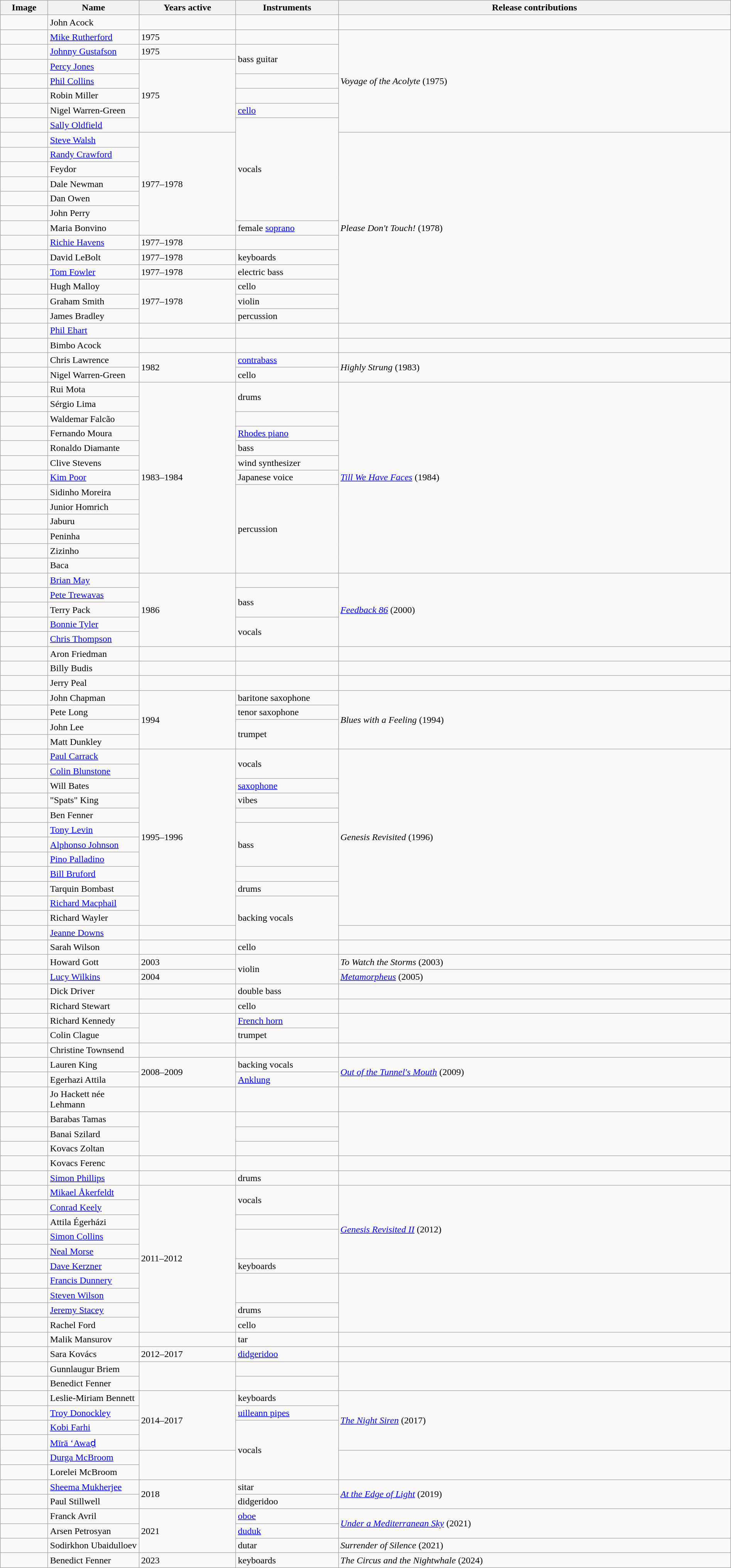<table class="wikitable" border="1" width="100%">
<tr>
<th width="75">Image</th>
<th width="150">Name</th>
<th width="160">Years active</th>
<th width="170">Instruments</th>
<th>Release contributions</th>
</tr>
<tr>
<td></td>
<td>John Acock</td>
<td></td>
<td></td>
<td></td>
</tr>
<tr>
<td></td>
<td><a href='#'>Mike Rutherford</a></td>
<td>1975</td>
<td></td>
<td rowspan="7"><em>Voyage of the Acolyte</em> (1975)</td>
</tr>
<tr>
<td></td>
<td><a href='#'>Johnny Gustafson</a></td>
<td>1975 </td>
<td rowspan="2">bass guitar</td>
</tr>
<tr>
<td></td>
<td><a href='#'>Percy Jones</a></td>
<td rowspan="5">1975</td>
</tr>
<tr>
<td></td>
<td><a href='#'>Phil Collins</a></td>
<td></td>
</tr>
<tr>
<td></td>
<td>Robin Miller</td>
<td></td>
</tr>
<tr>
<td></td>
<td>Nigel Warren-Green</td>
<td><a href='#'>cello</a></td>
</tr>
<tr>
<td></td>
<td><a href='#'>Sally Oldfield</a></td>
<td rowspan="7">vocals</td>
</tr>
<tr>
<td></td>
<td><a href='#'>Steve Walsh</a></td>
<td rowspan="7">1977–1978</td>
<td rowspan="13"><em>Please Don't Touch!</em> (1978)</td>
</tr>
<tr>
<td></td>
<td><a href='#'>Randy Crawford</a></td>
</tr>
<tr>
<td></td>
<td>Feydor</td>
</tr>
<tr>
<td></td>
<td>Dale Newman</td>
</tr>
<tr>
<td></td>
<td>Dan Owen</td>
</tr>
<tr>
<td></td>
<td>John Perry</td>
</tr>
<tr>
<td></td>
<td>Maria Bonvino</td>
<td>female <a href='#'>soprano</a></td>
</tr>
<tr>
<td></td>
<td><a href='#'>Richie Havens</a></td>
<td>1977–1978 </td>
<td></td>
</tr>
<tr>
<td></td>
<td>David LeBolt</td>
<td>1977–1978</td>
<td>keyboards</td>
</tr>
<tr>
<td></td>
<td><a href='#'>Tom Fowler</a></td>
<td>1977–1978 </td>
<td>electric bass</td>
</tr>
<tr>
<td></td>
<td>Hugh Malloy</td>
<td rowspan="3">1977–1978</td>
<td>cello</td>
</tr>
<tr>
<td></td>
<td>Graham Smith</td>
<td>violin</td>
</tr>
<tr>
<td></td>
<td>James Bradley</td>
<td>percussion</td>
</tr>
<tr>
<td></td>
<td><a href='#'>Phil Ehart</a></td>
<td></td>
<td></td>
<td></td>
</tr>
<tr>
<td></td>
<td>Bimbo Acock</td>
<td></td>
<td></td>
<td></td>
</tr>
<tr>
<td></td>
<td>Chris Lawrence</td>
<td rowspan="2">1982</td>
<td><a href='#'>contrabass</a></td>
<td rowspan="2"><em>Highly Strung</em> (1983)</td>
</tr>
<tr>
<td></td>
<td>Nigel Warren-Green</td>
<td>cello</td>
</tr>
<tr>
<td></td>
<td>Rui Mota</td>
<td rowspan="13">1983–1984</td>
<td rowspan="2">drums</td>
<td rowspan="13"><em><a href='#'>Till We Have Faces</a></em> (1984)</td>
</tr>
<tr>
<td></td>
<td>Sérgio Lima</td>
</tr>
<tr>
<td></td>
<td>Waldemar Falcão</td>
<td></td>
</tr>
<tr>
<td></td>
<td>Fernando Moura</td>
<td><a href='#'>Rhodes piano</a></td>
</tr>
<tr>
<td></td>
<td>Ronaldo Diamante</td>
<td>bass</td>
</tr>
<tr>
<td></td>
<td>Clive Stevens</td>
<td>wind synthesizer</td>
</tr>
<tr>
<td></td>
<td><a href='#'>Kim Poor</a></td>
<td>Japanese voice</td>
</tr>
<tr>
<td></td>
<td>Sidinho Moreira</td>
<td rowspan="6">percussion</td>
</tr>
<tr>
<td></td>
<td>Junior Homrich</td>
</tr>
<tr>
<td></td>
<td>Jaburu</td>
</tr>
<tr>
<td></td>
<td>Peninha</td>
</tr>
<tr>
<td></td>
<td>Zizinho</td>
</tr>
<tr>
<td></td>
<td>Baca</td>
</tr>
<tr>
<td></td>
<td><a href='#'>Brian May</a></td>
<td rowspan="5">1986</td>
<td></td>
<td rowspan="5"><em><a href='#'>Feedback 86</a></em> (2000)</td>
</tr>
<tr>
<td></td>
<td><a href='#'>Pete Trewavas</a></td>
<td rowspan="2">bass</td>
</tr>
<tr>
<td></td>
<td>Terry Pack</td>
</tr>
<tr>
<td></td>
<td><a href='#'>Bonnie Tyler</a></td>
<td rowspan="2">vocals</td>
</tr>
<tr>
<td></td>
<td><a href='#'>Chris Thompson</a></td>
</tr>
<tr>
<td></td>
<td>Aron Friedman</td>
<td></td>
<td></td>
<td></td>
</tr>
<tr>
<td></td>
<td>Billy Budis</td>
<td></td>
<td></td>
<td></td>
</tr>
<tr>
<td></td>
<td>Jerry Peal</td>
<td></td>
<td></td>
<td></td>
</tr>
<tr>
<td></td>
<td>John Chapman</td>
<td rowspan="4">1994</td>
<td>baritone saxophone</td>
<td rowspan="4"><em>Blues with a Feeling</em> (1994)</td>
</tr>
<tr>
<td></td>
<td>Pete Long</td>
<td>tenor saxophone</td>
</tr>
<tr>
<td></td>
<td>John Lee</td>
<td rowspan="2">trumpet</td>
</tr>
<tr>
<td></td>
<td>Matt Dunkley</td>
</tr>
<tr>
<td></td>
<td><a href='#'>Paul Carrack</a></td>
<td rowspan="12">1995–1996</td>
<td rowspan="2">vocals</td>
<td rowspan="12"><em>Genesis Revisited</em> (1996)</td>
</tr>
<tr>
<td></td>
<td><a href='#'>Colin Blunstone</a></td>
</tr>
<tr>
<td></td>
<td>Will Bates</td>
<td><a href='#'>saxophone</a></td>
</tr>
<tr>
<td></td>
<td>"Spats" King</td>
<td>vibes</td>
</tr>
<tr>
<td></td>
<td>Ben Fenner</td>
<td></td>
</tr>
<tr>
<td></td>
<td><a href='#'>Tony Levin</a></td>
<td rowspan="3">bass</td>
</tr>
<tr>
<td></td>
<td><a href='#'>Alphonso Johnson</a></td>
</tr>
<tr>
<td></td>
<td><a href='#'>Pino Palladino</a></td>
</tr>
<tr>
<td></td>
<td><a href='#'>Bill Bruford</a></td>
<td></td>
</tr>
<tr>
<td></td>
<td>Tarquin Bombast</td>
<td>drums</td>
</tr>
<tr>
<td></td>
<td><a href='#'>Richard Macphail</a></td>
<td rowspan="3">backing vocals</td>
</tr>
<tr>
<td></td>
<td>Richard Wayler</td>
</tr>
<tr>
<td></td>
<td><a href='#'>Jeanne Downs</a></td>
<td></td>
<td></td>
</tr>
<tr>
<td></td>
<td>Sarah Wilson</td>
<td></td>
<td>cello</td>
<td></td>
</tr>
<tr>
<td></td>
<td>Howard Gott</td>
<td>2003</td>
<td rowspan="2">violin</td>
<td><em>To Watch the Storms</em> (2003)</td>
</tr>
<tr>
<td></td>
<td><a href='#'>Lucy Wilkins</a></td>
<td>2004</td>
<td><em><a href='#'>Metamorpheus</a></em> (2005)</td>
</tr>
<tr>
<td></td>
<td>Dick Driver</td>
<td></td>
<td>double bass</td>
<td></td>
</tr>
<tr>
<td></td>
<td>Richard Stewart</td>
<td></td>
<td>cello</td>
<td></td>
</tr>
<tr>
<td></td>
<td>Richard Kennedy</td>
<td rowspan="2"></td>
<td><a href='#'>French horn</a></td>
<td rowspan="2"></td>
</tr>
<tr>
<td></td>
<td>Colin Clague</td>
<td>trumpet</td>
</tr>
<tr>
<td></td>
<td>Christine Townsend</td>
<td></td>
<td></td>
<td></td>
</tr>
<tr>
<td></td>
<td>Lauren King</td>
<td rowspan="2">2008–2009</td>
<td>backing vocals</td>
<td rowspan="2"><em><a href='#'>Out of the Tunnel's Mouth</a></em> (2009)</td>
</tr>
<tr>
<td></td>
<td>Egerhazi Attila</td>
<td><a href='#'>Anklung</a></td>
</tr>
<tr>
<td></td>
<td>Jo Hackett née Lehmann</td>
<td></td>
<td></td>
<td></td>
</tr>
<tr>
<td></td>
<td>Barabas Tamas</td>
<td rowspan="3"></td>
<td></td>
<td rowspan="3"></td>
</tr>
<tr>
<td></td>
<td>Banai Szilard</td>
<td></td>
</tr>
<tr>
<td></td>
<td>Kovacs Zoltan</td>
<td></td>
</tr>
<tr>
<td></td>
<td>Kovacs Ferenc</td>
<td></td>
<td></td>
<td></td>
</tr>
<tr>
<td></td>
<td><a href='#'>Simon Phillips</a></td>
<td></td>
<td>drums</td>
<td></td>
</tr>
<tr>
<td></td>
<td><a href='#'>Mikael Åkerfeldt</a></td>
<td rowspan="10">2011–2012</td>
<td rowspan="2">vocals</td>
<td rowspan="6"><em><a href='#'>Genesis Revisited II</a></em> (2012)</td>
</tr>
<tr>
<td></td>
<td><a href='#'>Conrad Keely</a></td>
</tr>
<tr>
<td></td>
<td>Attila Égerházi</td>
<td></td>
</tr>
<tr>
<td></td>
<td><a href='#'>Simon Collins</a></td>
<td rowspan="2"></td>
</tr>
<tr>
<td></td>
<td><a href='#'>Neal Morse</a></td>
</tr>
<tr>
<td></td>
<td><a href='#'>Dave Kerzner</a></td>
<td>keyboards</td>
</tr>
<tr>
<td></td>
<td><a href='#'>Francis Dunnery</a></td>
<td rowspan="2"></td>
<td rowspan="4"></td>
</tr>
<tr>
<td></td>
<td><a href='#'>Steven Wilson</a></td>
</tr>
<tr>
<td></td>
<td><a href='#'>Jeremy Stacey</a></td>
<td>drums</td>
</tr>
<tr>
<td></td>
<td>Rachel Ford</td>
<td>cello</td>
</tr>
<tr>
<td></td>
<td>Malik Mansurov</td>
<td></td>
<td>tar</td>
<td></td>
</tr>
<tr>
<td></td>
<td>Sara Kovács</td>
<td>2012–2017</td>
<td><a href='#'>didgeridoo</a></td>
<td></td>
</tr>
<tr>
<td></td>
<td>Gunnlaugur Briem</td>
<td rowspan="2"></td>
<td></td>
<td rowspan="2"></td>
</tr>
<tr>
<td></td>
<td>Benedict Fenner</td>
<td></td>
</tr>
<tr>
<td></td>
<td>Leslie-Miriam Bennett</td>
<td rowspan="4">2014–2017</td>
<td>keyboards</td>
<td rowspan="4"><em><a href='#'>The Night Siren</a></em> (2017)</td>
</tr>
<tr>
<td></td>
<td><a href='#'>Troy Donockley</a></td>
<td><a href='#'>uilleann pipes</a></td>
</tr>
<tr>
<td></td>
<td><a href='#'>Kobi Farhi</a></td>
<td rowspan="4">vocals</td>
</tr>
<tr>
<td></td>
<td><a href='#'>Mīrā ‘Awaḍ</a></td>
</tr>
<tr>
<td></td>
<td><a href='#'>Durga McBroom</a></td>
<td rowspan="2"></td>
<td rowspan="2"></td>
</tr>
<tr>
<td></td>
<td>Lorelei McBroom</td>
</tr>
<tr>
<td></td>
<td><a href='#'>Sheema Mukherjee</a></td>
<td rowspan="2">2018</td>
<td>sitar</td>
<td rowspan="2"><em><a href='#'>At the Edge of Light</a></em> (2019)</td>
</tr>
<tr>
<td></td>
<td>Paul Stillwell</td>
<td>didgeridoo</td>
</tr>
<tr>
<td></td>
<td>Franck Avril</td>
<td rowspan="3">2021</td>
<td><a href='#'>oboe</a></td>
<td rowspan="2"><em><a href='#'>Under a Mediterranean Sky</a></em> (2021)</td>
</tr>
<tr>
<td></td>
<td>Arsen Petrosyan</td>
<td><a href='#'>duduk</a></td>
</tr>
<tr>
<td></td>
<td>Sodirkhon Ubaidulloev</td>
<td>dutar</td>
<td><em>Surrender of Silence</em> (2021)</td>
</tr>
<tr>
<td></td>
<td>Benedict Fenner</td>
<td>2023</td>
<td>keyboards</td>
<td><em>The Circus and the Nightwhale</em> (2024)</td>
</tr>
</table>
